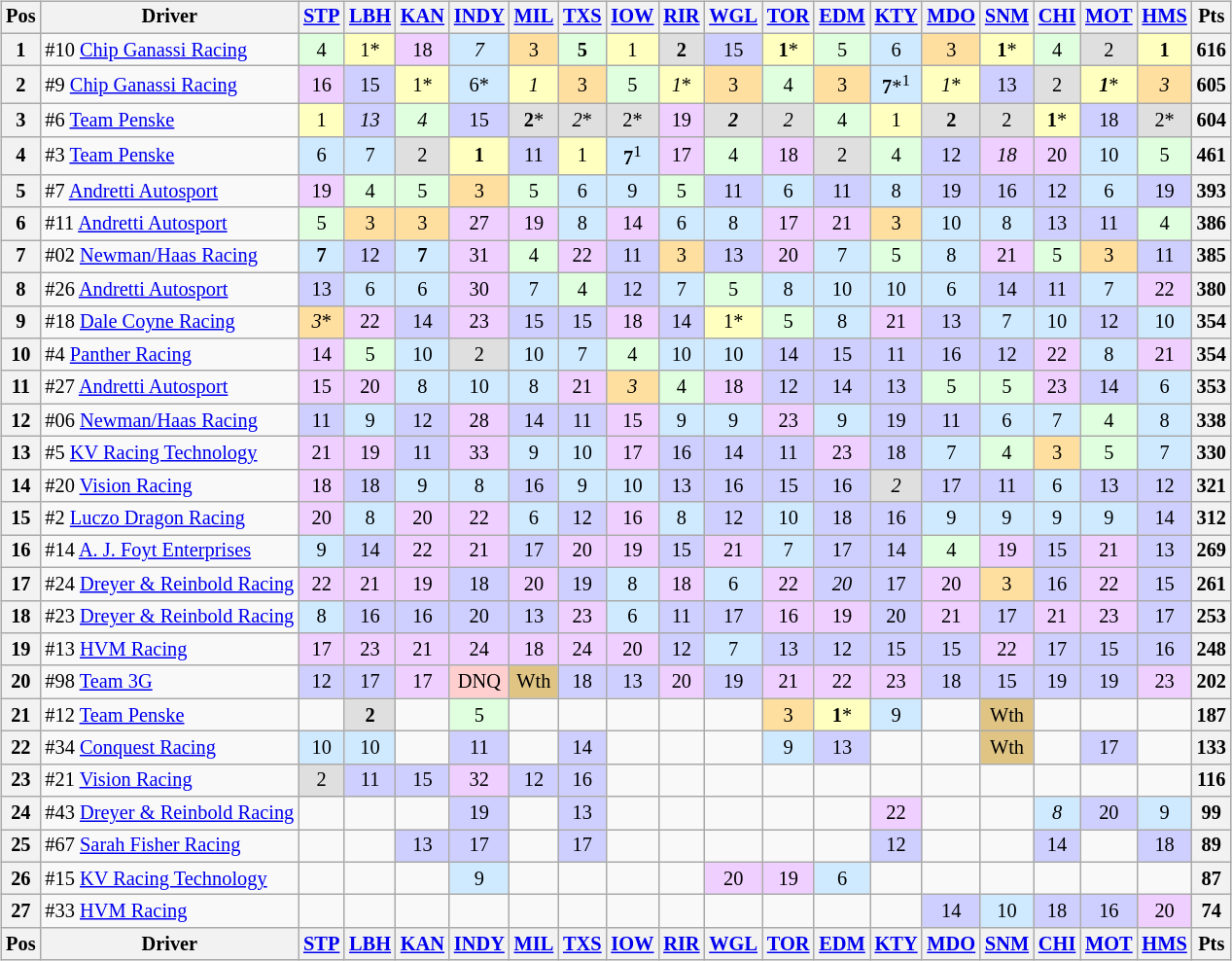<table>
<tr>
<td><br><table class="wikitable" style="font-size: 85%; text-align: center;">
<tr valign="top">
<th valign="middle">Pos</th>
<th valign="middle">Driver</th>
<th><a href='#'>STP</a></th>
<th><a href='#'>LBH</a></th>
<th><a href='#'>KAN</a></th>
<th><a href='#'>INDY</a></th>
<th><a href='#'>MIL</a></th>
<th><a href='#'>TXS</a></th>
<th><a href='#'>IOW</a></th>
<th><a href='#'>RIR</a></th>
<th><a href='#'>WGL</a></th>
<th><a href='#'>TOR</a></th>
<th><a href='#'>EDM</a></th>
<th><a href='#'>KTY</a></th>
<th><a href='#'>MDO</a></th>
<th><a href='#'>SNM</a></th>
<th><a href='#'>CHI</a></th>
<th><a href='#'>MOT</a></th>
<th><a href='#'>HMS</a></th>
<th valign="middle">Pts</th>
</tr>
<tr>
<th>1</th>
<td align="left">#10 <a href='#'>Chip Ganassi Racing</a></td>
<td style="background:#DFFFDF;">4</td>
<td style="background:#FFFFBF;">1*</td>
<td style="background:#EFCFFF;">18</td>
<td style="background:#CFEAFF;"><em>7</em></td>
<td style="background:#FFDF9F;">3</td>
<td style="background:#DFFFDF;"><strong>5</strong></td>
<td style="background:#FFFFBF;">1</td>
<td style="background:#DFDFDF;"><strong>2</strong></td>
<td style="background:#CFCFFF;">15</td>
<td style="background:#FFFFBF;"><strong>1</strong>*</td>
<td style="background:#DFFFDF;">5</td>
<td style="background:#CFEAFF;">6</td>
<td style="background:#FFDF9F;">3</td>
<td style="background:#FFFFBF;"><strong>1</strong>*</td>
<td style="background:#DFFFDF;">4</td>
<td style="background:#DFDFDF;">2</td>
<td style="background:#FFFFBF;"><strong>1</strong></td>
<th>616</th>
</tr>
<tr>
<th>2</th>
<td align="left">#9 <a href='#'>Chip Ganassi Racing</a></td>
<td style="background:#EFCFFF;">16</td>
<td style="background:#CFCFFF;">15</td>
<td style="background:#FFFFBF;">1*</td>
<td style="background:#CFEAFF;">6*</td>
<td style="background:#FFFFBF;"><em>1</em></td>
<td style="background:#FFDF9F;">3</td>
<td style="background:#DFFFDF;">5</td>
<td style="background:#FFFFBF;"><em>1</em>*</td>
<td style="background:#FFDF9F;">3</td>
<td style="background:#DFFFDF;">4</td>
<td style="background:#FFDF9F;">3</td>
<td style="background:#CFEAFF;"><strong>7</strong>*<sup>1</sup></td>
<td style="background:#FFFFBF;"><em>1</em>*</td>
<td style="background:#CFCFFF;">13</td>
<td style="background:#DFDFDF;">2</td>
<td style="background:#FFFFBF;"><strong><em>1</em></strong>*</td>
<td style="background:#FFDF9F;"><em>3</em></td>
<th>605</th>
</tr>
<tr>
<th>3</th>
<td align="left">#6 <a href='#'>Team Penske</a></td>
<td style="background:#FFFFBF;">1</td>
<td style="background:#CFCFFF;"><em>13</em></td>
<td style="background:#DFFFDF;"><em>4</em></td>
<td style="background:#CFCFFF;">15</td>
<td style="background:#DFDFDF;"><strong>2</strong>*</td>
<td style="background:#DFDFDF;"><em>2</em>*</td>
<td style="background:#DFDFDF;">2*</td>
<td style="background:#EFCFFF;">19</td>
<td style="background:#DFDFDF;"><strong><em>2</em></strong></td>
<td style="background:#DFDFDF;"><em>2</em></td>
<td style="background:#DFFFDF;">4</td>
<td style="background:#FFFFBF;">1</td>
<td style="background:#DFDFDF;"><strong>2</strong></td>
<td style="background:#DFDFDF;">2</td>
<td style="background:#FFFFBF;"><strong>1</strong>*</td>
<td style="background:#CFCFFF;">18</td>
<td style="background:#DFDFDF;">2*</td>
<th>604</th>
</tr>
<tr>
<th>4</th>
<td align="left">#3 <a href='#'>Team Penske</a></td>
<td style="background:#CFEAFF;">6</td>
<td style="background:#CFEAFF;">7</td>
<td style="background:#DFDFDF;">2</td>
<td style="background:#FFFFBF;"><strong>1</strong></td>
<td style="background:#CFCFFF;">11</td>
<td style="background:#FFFFBF;">1</td>
<td style="background:#CFEAFF;"><strong>7</strong><sup>1</sup></td>
<td style="background:#EFCFFF;">17</td>
<td style="background:#DFFFDF;">4</td>
<td style="background:#EFCFFF;">18</td>
<td style="background:#DFDFDF;">2</td>
<td style="background:#DFFFDF;">4</td>
<td style="background:#CFCFFF;">12</td>
<td style="background:#EFCFFF;"><em>18</em></td>
<td style="background:#EFCFFF;">20</td>
<td style="background:#CFEAFF;">10</td>
<td style="background:#DFFFDF;">5</td>
<th>461</th>
</tr>
<tr>
<th>5</th>
<td align="left">#7 <a href='#'>Andretti Autosport</a></td>
<td style="background:#EFCFFF;">19</td>
<td style="background:#DFFFDF;">4</td>
<td style="background:#DFFFDF;">5</td>
<td style="background:#FFDF9F;">3</td>
<td style="background:#DFFFDF;">5</td>
<td style="background:#CFEAFF;">6</td>
<td style="background:#CFEAFF;">9</td>
<td style="background:#DFFFDF;">5</td>
<td style="background:#CFCFFF;">11</td>
<td style="background:#CFEAFF;">6</td>
<td style="background:#CFCFFF;">11</td>
<td style="background:#CFEAFF;">8</td>
<td style="background:#CFCFFF;">19</td>
<td style="background:#CFCFFF;">16</td>
<td style="background:#CFCFFF;">12</td>
<td style="background:#CFEAFF;">6</td>
<td style="background:#CFCFFF;">19</td>
<th>393</th>
</tr>
<tr>
<th>6</th>
<td align="left">#11 <a href='#'>Andretti Autosport</a></td>
<td style="background:#DFFFDF;">5</td>
<td style="background:#FFDF9F;">3</td>
<td style="background:#FFDF9F;">3</td>
<td style="background:#EFCFFF;">27</td>
<td style="background:#EFCFFF;">19</td>
<td style="background:#CFEAFF;">8</td>
<td style="background:#EFCFFF;">14</td>
<td style="background:#CFEAFF;">6</td>
<td style="background:#CFEAFF;">8</td>
<td style="background:#EFCFFF;">17</td>
<td style="background:#EFCFFF;">21</td>
<td style="background:#FFDF9F;">3</td>
<td style="background:#CFEAFF;">10</td>
<td style="background:#CFEAFF;">8</td>
<td style="background:#CFCFFF;">13</td>
<td style="background:#CFCFFF;">11</td>
<td style="background:#DFFFDF;">4</td>
<th>386</th>
</tr>
<tr>
<th>7</th>
<td align="left">#02 <a href='#'>Newman/Haas Racing</a></td>
<td style="background:#CFEAFF;"><strong>7</strong></td>
<td style="background:#CFCFFF;">12</td>
<td style="background:#CFEAFF;"><strong>7</strong></td>
<td style="background:#EFCFFF;">31</td>
<td style="background:#DFFFDF;">4</td>
<td style="background:#EFCFFF;">22</td>
<td style="background:#CFCFFF;">11</td>
<td style="background:#FFDF9F;">3</td>
<td style="background:#CFCFFF;">13</td>
<td style="background:#EFCFFF;">20</td>
<td style="background:#CFEAFF;">7</td>
<td style="background:#DFFFDF;">5</td>
<td style="background:#CFEAFF;">8</td>
<td style="background:#EFCFFF;">21</td>
<td style="background:#DFFFDF;">5</td>
<td style="background:#FFDF9F;">3</td>
<td style="background:#CFCFFF;">11</td>
<th>385</th>
</tr>
<tr>
<th>8</th>
<td align="left">#26 <a href='#'>Andretti Autosport</a></td>
<td style="background:#CFCFFF;">13</td>
<td style="background:#CFEAFF;">6</td>
<td style="background:#CFEAFF;">6</td>
<td style="background:#EFCFFF;">30</td>
<td style="background:#CFEAFF;">7</td>
<td style="background:#DFFFDF;">4</td>
<td style="background:#CFCFFF;">12</td>
<td style="background:#CFEAFF;">7</td>
<td style="background:#DFFFDF;">5</td>
<td style="background:#CFEAFF;">8</td>
<td style="background:#CFEAFF;">10</td>
<td style="background:#CFEAFF;">10</td>
<td style="background:#CFEAFF;">6</td>
<td style="background:#CFCFFF;">14</td>
<td style="background:#CFCFFF;">11</td>
<td style="background:#CFEAFF;">7</td>
<td style="background:#EFCFFF;">22</td>
<th>380</th>
</tr>
<tr>
<th>9</th>
<td align="left">#18 <a href='#'>Dale Coyne Racing</a></td>
<td style="background:#FFDF9F;"><em>3</em>*</td>
<td style="background:#EFCFFF;">22</td>
<td style="background:#CFCFFF;">14</td>
<td style="background:#EFCFFF;">23</td>
<td style="background:#CFCFFF;">15</td>
<td style="background:#CFCFFF;">15</td>
<td style="background:#EFCFFF;">18</td>
<td style="background:#CFCFFF;">14</td>
<td style="background:#FFFFBF;">1*</td>
<td style="background:#DFFFDF;">5</td>
<td style="background:#CFEAFF;">8</td>
<td style="background:#EFCFFF;">21</td>
<td style="background:#CFCFFF;">13</td>
<td style="background:#CFEAFF;">7</td>
<td style="background:#CFEAFF;">10</td>
<td style="background:#CFCFFF;">12</td>
<td style="background:#CFEAFF;">10</td>
<th>354</th>
</tr>
<tr>
<th>10</th>
<td align="left">#4 <a href='#'>Panther Racing</a></td>
<td style="background:#EFCFFF;">14</td>
<td style="background:#DFFFDF;">5</td>
<td style="background:#CFEAFF;">10</td>
<td style="background:#DFDFDF;">2</td>
<td style="background:#CFEAFF;">10</td>
<td style="background:#CFEAFF;">7</td>
<td style="background:#DFFFDF;">4</td>
<td style="background:#CFEAFF;">10</td>
<td style="background:#CFEAFF;">10</td>
<td style="background:#CFCFFF;">14</td>
<td style="background:#CFCFFF;">15</td>
<td style="background:#CFCFFF;">11</td>
<td style="background:#CFCFFF;">16</td>
<td style="background:#CFCFFF;">12</td>
<td style="background:#EFCFFF;">22</td>
<td style="background:#CFEAFF;">8</td>
<td style="background:#EFCFFF;">21</td>
<th>354</th>
</tr>
<tr>
<th>11</th>
<td align="left">#27 <a href='#'>Andretti Autosport</a></td>
<td style="background:#EFCFFF;">15</td>
<td style="background:#EFCFFF;">20</td>
<td style="background:#CFEAFF;">8</td>
<td style="background:#CFEAFF;">10</td>
<td style="background:#CFEAFF;">8</td>
<td style="background:#EFCFFF;">21</td>
<td style="background:#FFDF9F;"><em>3</em></td>
<td style="background:#DFFFDF;">4</td>
<td style="background:#EFCFFF;">18</td>
<td style="background:#CFCFFF;">12</td>
<td style="background:#CFCFFF;">14</td>
<td style="background:#CFCFFF;">13</td>
<td style="background:#DFFFDF;">5</td>
<td style="background:#DFFFDF;">5</td>
<td style="background:#EFCFFF;">23</td>
<td style="background:#CFCFFF;">14</td>
<td style="background:#CFEAFF;">6</td>
<th>353</th>
</tr>
<tr>
<th>12</th>
<td style="text-align:left">#06 <a href='#'>Newman/Haas Racing</a></td>
<td style="background:#CFCFFF;">11</td>
<td style="background:#CFEAFF;">9</td>
<td style="background:#CFCFFF;">12</td>
<td style="background:#EFCFFF;">28</td>
<td style="background:#CFCFFF;">14</td>
<td style="background:#CFCFFF;">11</td>
<td style="background:#EFCFFF;">15</td>
<td style="background:#CFEAFF;">9</td>
<td style="background:#CFEAFF;">9</td>
<td style="background:#EFCFFF;">23</td>
<td style="background:#CFEAFF;">9</td>
<td style="background:#CFCFFF;">19</td>
<td style="background:#CFCFFF;">11</td>
<td style="background:#CFEAFF;">6</td>
<td style="background:#CFEAFF;">7</td>
<td style="background:#DFFFDF;">4</td>
<td style="background:#CFEAFF;">8</td>
<th>338</th>
</tr>
<tr>
<th>13</th>
<td align="left">#5 <a href='#'>KV Racing Technology</a></td>
<td style="background:#EFCFFF;">21</td>
<td style="background:#EFCFFF;">19</td>
<td style="background:#CFCFFF;">11</td>
<td style="background:#EFCFFF;">33</td>
<td style="background:#CFEAFF;">9</td>
<td style="background:#CFEAFF;">10</td>
<td style="background:#EFCFFF;">17</td>
<td style="background:#CFCFFF;">16</td>
<td style="background:#CFCFFF;">14</td>
<td style="background:#CFCFFF;">11</td>
<td style="background:#EFCFFF;">23</td>
<td style="background:#CFCFFF;">18</td>
<td style="background:#CFEAFF;">7</td>
<td style="background:#DFFFDF;">4</td>
<td style="background:#FFDF9F;">3</td>
<td style="background:#DFFFDF;">5</td>
<td style="background:#CFEAFF;">7</td>
<th>330</th>
</tr>
<tr>
<th>14</th>
<td align="left">#20 <a href='#'>Vision Racing</a></td>
<td style="background:#EFCFFF;">18</td>
<td style="background:#CFCFFF;">18</td>
<td style="background:#CFEAFF;">9</td>
<td style="background:#CFEAFF;">8</td>
<td style="background:#CFCFFF;">16</td>
<td style="background:#CFEAFF;">9</td>
<td style="background:#CFEAFF;">10</td>
<td style="background:#CFCFFF;">13</td>
<td style="background:#CFCFFF;">16</td>
<td style="background:#CFCFFF;">15</td>
<td style="background:#CFCFFF;">16</td>
<td style="background:#DFDFDF;"><em>2</em></td>
<td style="background:#CFCFFF;">17</td>
<td style="background:#CFCFFF;">11</td>
<td style="background:#CFEAFF;">6</td>
<td style="background:#CFCFFF;">13</td>
<td style="background:#CFCFFF;">12</td>
<th>321</th>
</tr>
<tr>
<th>15</th>
<td style="text-align:left">#2 <a href='#'>Luczo Dragon Racing</a></td>
<td style="background:#EFCFFF;">20</td>
<td style="background:#CFEAFF;">8</td>
<td style="background:#EFCFFF;">20</td>
<td style="background:#EFCFFF;">22</td>
<td style="background:#CFEAFF;">6</td>
<td style="background:#CFCFFF;">12</td>
<td style="background:#EFCFFF;">16</td>
<td style="background:#CFEAFF;">8</td>
<td style="background:#CFCFFF;">12</td>
<td style="background:#CFEAFF;">10</td>
<td style="background:#CFCFFF;">18</td>
<td style="background:#CFCFFF;">16</td>
<td style="background:#CFEAFF;">9</td>
<td style="background:#CFEAFF;">9</td>
<td style="background:#CFEAFF;">9</td>
<td style="background:#CFEAFF;">9</td>
<td style="background:#CFCFFF;">14</td>
<th>312</th>
</tr>
<tr>
<th>16</th>
<td align="left">#14 <a href='#'>A. J. Foyt Enterprises</a></td>
<td style="background:#CFEAFF;">9</td>
<td style="background:#CFCFFF;">14</td>
<td style="background:#EFCFFF;">22</td>
<td style="background:#EFCFFF;">21</td>
<td style="background:#CFCFFF;">17</td>
<td style="background:#EFCFFF;">20</td>
<td style="background:#EFCFFF;">19</td>
<td style="background:#CFCFFF;">15</td>
<td style="background:#EFCFFF;">21</td>
<td style="background:#CFEAFF;">7</td>
<td style="background:#CFCFFF;">17</td>
<td style="background:#CFCFFF;">14</td>
<td style="background:#DFFFDF;">4</td>
<td style="background:#EFCFFF;">19</td>
<td style="background:#CFCFFF;">15</td>
<td style="background:#EFCFFF;">21</td>
<td style="background:#CFCFFF;">13</td>
<th>269</th>
</tr>
<tr>
<th>17</th>
<td style="text-align:left">#24 <a href='#'>Dreyer & Reinbold Racing</a></td>
<td style="background:#EFCFFF;">22</td>
<td style="background:#EFCFFF;">21</td>
<td style="background:#EFCFFF;">19</td>
<td style="background:#CFCFFF;">18</td>
<td style="background:#EFCFFF;">20</td>
<td style="background:#CFCFFF;">19</td>
<td style="background:#CFEAFF;">8</td>
<td style="background:#EFCFFF;">18</td>
<td style="background:#CFEAFF;">6</td>
<td style="background:#EFCFFF;">22</td>
<td style="background:#CFCFFF;"><em>20</em></td>
<td style="background:#CFCFFF;">17</td>
<td style="background:#EFCFFF;">20</td>
<td style="background:#FFDF9F;">3</td>
<td style="background:#CFCFFF;">16</td>
<td style="background:#EFCFFF;">22</td>
<td style="background:#CFCFFF;">15</td>
<th>261</th>
</tr>
<tr>
<th>18</th>
<td align="left">#23 <a href='#'>Dreyer & Reinbold Racing</a></td>
<td style="background:#CFEAFF;">8</td>
<td style="background:#CFCFFF;">16</td>
<td style="background:#CFCFFF;">16</td>
<td style="background:#CFCFFF;">20</td>
<td style="background:#CFCFFF;">13</td>
<td style="background:#EFCFFF;">23</td>
<td style="background:#CFEAFF;">6</td>
<td style="background:#CFCFFF;">11</td>
<td style="background:#CFCFFF;">17</td>
<td style="background:#EFCFFF;">16</td>
<td style="background:#EFCFFF;">19</td>
<td style="background:#CFCFFF;">20</td>
<td style="background:#EFCFFF;">21</td>
<td style="background:#CFCFFF;">17</td>
<td style="background:#EFCFFF;">21</td>
<td style="background:#EFCFFF;">23</td>
<td style="background:#CFCFFF;">17</td>
<th>253</th>
</tr>
<tr>
<th>19</th>
<td align="left">#13 <a href='#'>HVM Racing</a></td>
<td style="background:#EFCFFF;">17</td>
<td style="background:#EFCFFF;">23</td>
<td style="background:#EFCFFF;">21</td>
<td style="background:#EFCFFF;">24</td>
<td style="background:#EFCFFF;">18</td>
<td style="background:#EFCFFF;">24</td>
<td style="background:#EFCFFF;">20</td>
<td style="background:#CFCFFF;">12</td>
<td style="background:#CFEAFF;">7</td>
<td style="background:#CFCFFF;">13</td>
<td style="background:#CFCFFF;">12</td>
<td style="background:#CFCFFF;">15</td>
<td style="background:#CFCFFF;">15</td>
<td style="background:#EFCFFF;">22</td>
<td style="background:#CFCFFF;">17</td>
<td style="background:#CFCFFF;">15</td>
<td style="background:#CFCFFF;">16</td>
<th>248</th>
</tr>
<tr>
<th>20</th>
<td style="text-align:left">#98 <a href='#'>Team 3G</a></td>
<td style="background:#CFCFFF;">12</td>
<td style="background:#CFCFFF;">17</td>
<td style="background:#EFCFFF;">17</td>
<td style="background:#FFCFCF;">DNQ</td>
<td style="background:#DFC484;" align="center">Wth</td>
<td style="background:#CFCFFF;">18</td>
<td style="background:#CFCFFF;">13</td>
<td style="background:#EFCFFF;">20</td>
<td style="background:#CFCFFF;">19</td>
<td style="background:#EFCFFF;">21</td>
<td style="background:#EFCFFF;">22</td>
<td style="background:#EFCFFF;">23</td>
<td style="background:#CFCFFF;">18</td>
<td style="background:#CFCFFF;">15</td>
<td style="background:#CFCFFF;">19</td>
<td style="background:#CFCFFF;">19</td>
<td style="background:#EFCFFF;">23</td>
<th>202</th>
</tr>
<tr>
<th>21</th>
<td align="left">#12 <a href='#'>Team Penske</a></td>
<td></td>
<td style="background:#DFDFDF;"><strong>2</strong></td>
<td></td>
<td style="background:#DFFFDF;">5</td>
<td></td>
<td></td>
<td></td>
<td></td>
<td></td>
<td style="background:#FFDF9F;">3</td>
<td style="background:#FFFFBF;"><strong>1</strong>*</td>
<td style="background:#CFEAFF;">9</td>
<td></td>
<td style="background:#DFC484;" align="center">Wth</td>
<td></td>
<td></td>
<td></td>
<th>187</th>
</tr>
<tr>
<th>22</th>
<td align="left">#34 <a href='#'>Conquest Racing</a></td>
<td style="background:#CFEAFF;">10</td>
<td style="background:#CFEAFF;">10</td>
<td></td>
<td style="background:#CFCFFF;">11</td>
<td></td>
<td style="background:#CFCFFF;">14</td>
<td></td>
<td></td>
<td></td>
<td style="background:#CFEAFF;">9</td>
<td style="background:#CFCFFF;">13</td>
<td></td>
<td></td>
<td style="background:#DFC484;" align="center">Wth</td>
<td></td>
<td style="background:#CFCFFF;">17</td>
<td></td>
<th>133</th>
</tr>
<tr>
<th>23</th>
<td align="left">#21 <a href='#'>Vision Racing</a></td>
<td style="background:#DFDFDF;">2</td>
<td style="background:#CFCFFF;">11</td>
<td style="background:#CFCFFF;">15</td>
<td style="background:#EFCFFF;">32</td>
<td style="background:#CFCFFF;">12</td>
<td style="background:#CFCFFF;">16</td>
<td></td>
<td></td>
<td></td>
<td></td>
<td></td>
<td></td>
<td></td>
<td></td>
<td></td>
<td></td>
<td></td>
<th>116</th>
</tr>
<tr>
<th>24</th>
<td align="left">#43 <a href='#'>Dreyer & Reinbold Racing</a></td>
<td></td>
<td></td>
<td></td>
<td style="background:#CFCFFF;">19</td>
<td></td>
<td style="background:#CFCFFF;">13</td>
<td></td>
<td></td>
<td></td>
<td></td>
<td></td>
<td style="background:#EFCFFF;">22</td>
<td></td>
<td></td>
<td style="background:#CFEAFF;"><em>8</em></td>
<td style="background:#CFCFFF;">20</td>
<td style="background:#CFEAFF;">9</td>
<th>99</th>
</tr>
<tr>
<th>25</th>
<td align="left">#67 <a href='#'>Sarah Fisher Racing</a></td>
<td></td>
<td></td>
<td style="background:#CFCFFF;">13</td>
<td style="background:#CFCFFF;">17</td>
<td></td>
<td style="background:#CFCFFF;">17</td>
<td></td>
<td></td>
<td></td>
<td></td>
<td></td>
<td style="background:#CFCFFF;">12</td>
<td></td>
<td></td>
<td style="background:#CFCFFF;">14</td>
<td></td>
<td style="background:#CFCFFF;">18</td>
<th>89</th>
</tr>
<tr>
<th>26</th>
<td align="left">#15 <a href='#'>KV Racing Technology</a></td>
<td></td>
<td></td>
<td></td>
<td style="background:#CFEAFF;">9</td>
<td></td>
<td></td>
<td></td>
<td></td>
<td style="background:#EFCFFF;">20</td>
<td style="background:#EFCFFF;">19</td>
<td style="background:#CFEAFF;">6</td>
<td></td>
<td></td>
<td></td>
<td></td>
<td></td>
<td></td>
<th>87</th>
</tr>
<tr>
<th>27</th>
<td align="left">#33 <a href='#'>HVM Racing</a></td>
<td></td>
<td></td>
<td></td>
<td></td>
<td></td>
<td></td>
<td></td>
<td></td>
<td></td>
<td></td>
<td></td>
<td></td>
<td style="background:#CFCFFF;">14</td>
<td style="background:#CFEAFF;">10</td>
<td style="background:#CFCFFF;">18</td>
<td style="background:#CFCFFF;">16</td>
<td style="background:#EFCFFF;">20</td>
<th>74</th>
</tr>
<tr valign="top">
<th valign="middle">Pos</th>
<th valign="middle">Driver</th>
<th><a href='#'>STP</a></th>
<th><a href='#'>LBH</a></th>
<th><a href='#'>KAN</a></th>
<th><a href='#'>INDY</a></th>
<th><a href='#'>MIL</a></th>
<th><a href='#'>TXS</a></th>
<th><a href='#'>IOW</a></th>
<th><a href='#'>RIR</a></th>
<th><a href='#'>WGL</a></th>
<th><a href='#'>TOR</a></th>
<th><a href='#'>EDM</a></th>
<th><a href='#'>KTY</a></th>
<th><a href='#'>MDO</a></th>
<th><a href='#'>SNM</a></th>
<th><a href='#'>CHI</a></th>
<th><a href='#'>MOT</a></th>
<th><a href='#'>HMS</a></th>
<th valign="middle">Pts</th>
</tr>
</table>
</td>
</tr>
</table>
